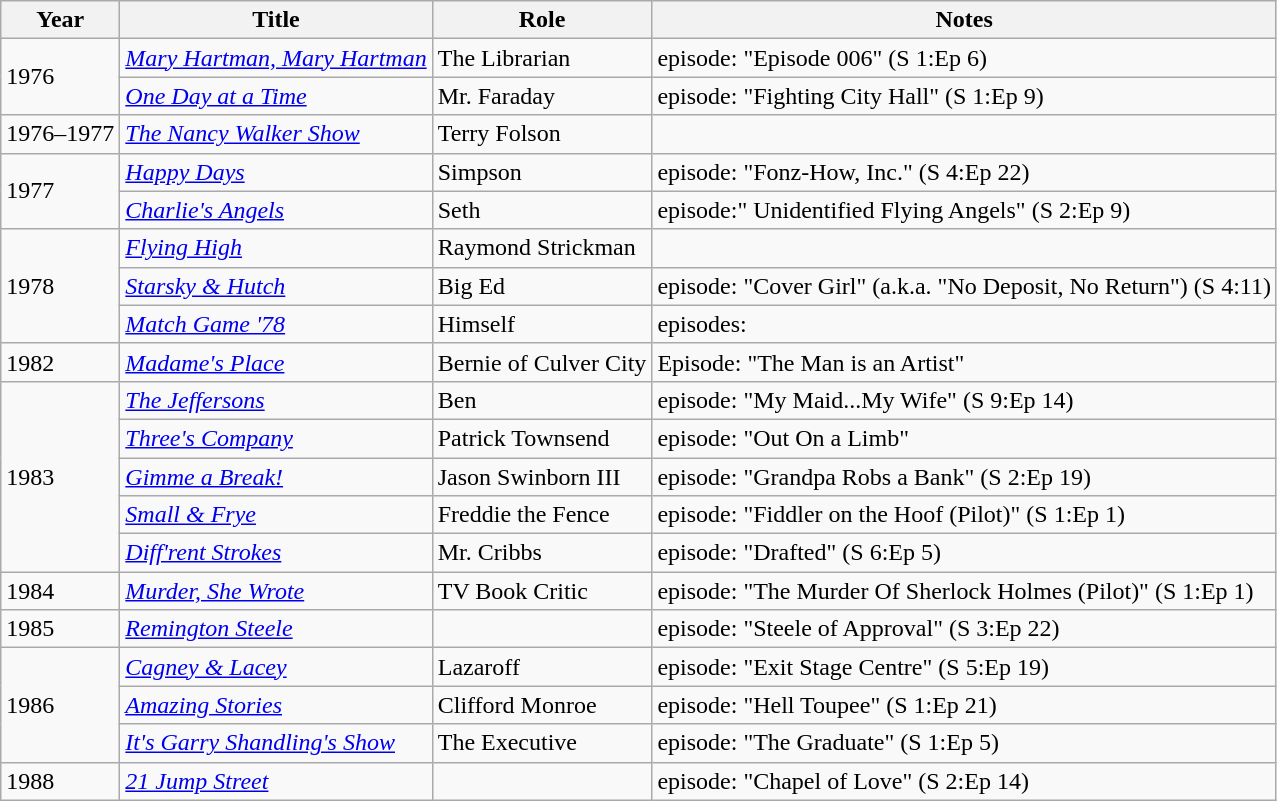<table class="wikitable">
<tr>
<th>Year</th>
<th>Title</th>
<th>Role</th>
<th>Notes</th>
</tr>
<tr>
<td rowspan="2">1976</td>
<td><em><a href='#'>Mary Hartman, Mary Hartman</a></em></td>
<td>The Librarian</td>
<td>episode: "Episode 006" (S 1:Ep 6)</td>
</tr>
<tr>
<td><em><a href='#'>One Day at a Time</a></em></td>
<td>Mr. Faraday</td>
<td>episode: "Fighting City Hall" (S 1:Ep 9)</td>
</tr>
<tr>
<td>1976–1977</td>
<td><em><a href='#'>The Nancy Walker Show</a></em></td>
<td>Terry Folson</td>
<td></td>
</tr>
<tr>
<td rowspan="2">1977</td>
<td><em><a href='#'>Happy Days</a></em></td>
<td>Simpson</td>
<td>episode: "Fonz-How, Inc." (S 4:Ep 22)</td>
</tr>
<tr>
<td><em><a href='#'>Charlie's Angels</a></em></td>
<td>Seth</td>
<td>episode:" Unidentified Flying Angels" (S 2:Ep 9)</td>
</tr>
<tr>
<td rowspan="3">1978</td>
<td><em><a href='#'>Flying High</a></em></td>
<td>Raymond Strickman</td>
<td></td>
</tr>
<tr>
<td><em><a href='#'>Starsky & Hutch</a></em></td>
<td>Big Ed</td>
<td>episode: "Cover Girl" (a.k.a. "No Deposit, No Return") (S 4:11)</td>
</tr>
<tr>
<td><em><a href='#'>Match Game '78</a></em></td>
<td>Himself</td>
<td>episodes: </td>
</tr>
<tr>
<td>1982</td>
<td><em><a href='#'>Madame's Place</a></em></td>
<td>Bernie of Culver City</td>
<td>Episode: "The Man is an Artist"</td>
</tr>
<tr>
<td rowspan="5">1983</td>
<td><em><a href='#'>The Jeffersons</a></em></td>
<td>Ben</td>
<td>episode: "My Maid...My Wife" (S 9:Ep 14)</td>
</tr>
<tr>
<td><em><a href='#'>Three's Company</a></em></td>
<td>Patrick Townsend</td>
<td>episode: "Out On a Limb"</td>
</tr>
<tr>
<td><em><a href='#'>Gimme a Break!</a></em></td>
<td>Jason Swinborn III</td>
<td>episode: "Grandpa Robs a Bank" (S 2:Ep 19)</td>
</tr>
<tr>
<td><em><a href='#'>Small & Frye</a></em></td>
<td>Freddie the Fence</td>
<td>episode: "Fiddler on the Hoof (Pilot)" (S 1:Ep 1)</td>
</tr>
<tr>
<td><em><a href='#'>Diff'rent Strokes</a></em></td>
<td>Mr. Cribbs</td>
<td>episode: "Drafted" (S 6:Ep 5)</td>
</tr>
<tr>
<td>1984</td>
<td><em><a href='#'>Murder, She Wrote</a></em></td>
<td>TV Book Critic</td>
<td>episode: "The Murder Of Sherlock Holmes (Pilot)" (S 1:Ep 1)</td>
</tr>
<tr>
<td>1985</td>
<td><em><a href='#'>Remington Steele</a></em></td>
<td></td>
<td>episode: "Steele of Approval" (S 3:Ep 22)</td>
</tr>
<tr>
<td rowspan="3">1986</td>
<td><em><a href='#'>Cagney & Lacey</a></em></td>
<td>Lazaroff</td>
<td>episode: "Exit Stage Centre" (S 5:Ep 19)</td>
</tr>
<tr>
<td><em><a href='#'>Amazing Stories</a></em></td>
<td>Clifford Monroe</td>
<td>episode: "Hell Toupee" (S 1:Ep 21)</td>
</tr>
<tr>
<td><em><a href='#'>It's Garry Shandling's Show</a></em></td>
<td>The Executive</td>
<td>episode: "The Graduate" (S 1:Ep 5)</td>
</tr>
<tr>
<td>1988</td>
<td><em><a href='#'>21 Jump Street</a></em></td>
<td></td>
<td>episode: "Chapel of Love" (S 2:Ep 14)</td>
</tr>
</table>
